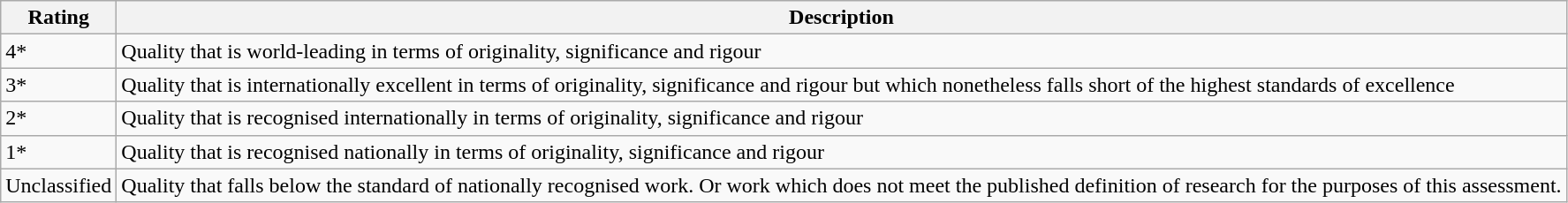<table class="wikitable">
<tr>
<th>Rating</th>
<th>Description</th>
</tr>
<tr>
<td>4*</td>
<td>Quality that is world-leading in terms of originality, significance and rigour</td>
</tr>
<tr>
<td>3*</td>
<td>Quality that is internationally excellent in terms of originality, significance and rigour but which nonetheless falls short of the highest standards of excellence</td>
</tr>
<tr>
<td>2*</td>
<td>Quality that is recognised internationally in terms of originality, significance and rigour</td>
</tr>
<tr>
<td>1*</td>
<td>Quality that is recognised nationally in terms of originality, significance and rigour</td>
</tr>
<tr>
<td>Unclassified</td>
<td>Quality that falls below the standard of nationally recognised work. Or work which does not meet the published definition of research for the purposes of this assessment.</td>
</tr>
</table>
